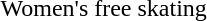<table>
<tr>
<td>Women's free skating<br></td>
<td></td>
<td></td>
<td></td>
</tr>
</table>
